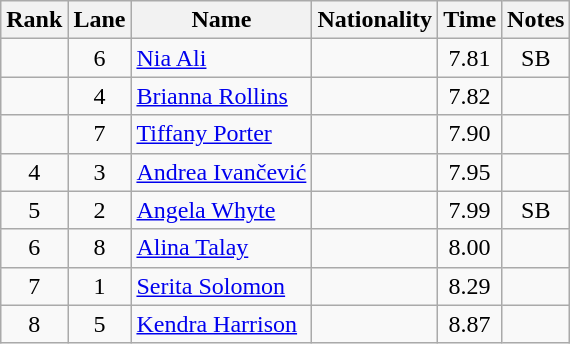<table class="wikitable sortable" style="text-align:center">
<tr>
<th>Rank</th>
<th>Lane</th>
<th>Name</th>
<th>Nationality</th>
<th>Time</th>
<th>Notes</th>
</tr>
<tr>
<td></td>
<td>6</td>
<td align=left><a href='#'>Nia Ali</a></td>
<td align=left></td>
<td>7.81</td>
<td>SB</td>
</tr>
<tr>
<td></td>
<td>4</td>
<td align=left><a href='#'>Brianna Rollins</a></td>
<td align=left></td>
<td>7.82</td>
<td></td>
</tr>
<tr>
<td></td>
<td>7</td>
<td align=left><a href='#'>Tiffany Porter</a></td>
<td align=left></td>
<td>7.90</td>
<td></td>
</tr>
<tr>
<td>4</td>
<td>3</td>
<td align=left><a href='#'>Andrea Ivančević</a></td>
<td align=left></td>
<td>7.95</td>
<td></td>
</tr>
<tr>
<td>5</td>
<td>2</td>
<td align=left><a href='#'>Angela Whyte</a></td>
<td align=left></td>
<td>7.99</td>
<td>SB</td>
</tr>
<tr>
<td>6</td>
<td>8</td>
<td align=left><a href='#'>Alina Talay</a></td>
<td align=left></td>
<td>8.00</td>
<td></td>
</tr>
<tr>
<td>7</td>
<td>1</td>
<td align=left><a href='#'>Serita Solomon</a></td>
<td align=left></td>
<td>8.29</td>
<td></td>
</tr>
<tr>
<td>8</td>
<td>5</td>
<td align=left><a href='#'>Kendra Harrison</a></td>
<td align=left></td>
<td>8.87</td>
<td></td>
</tr>
</table>
